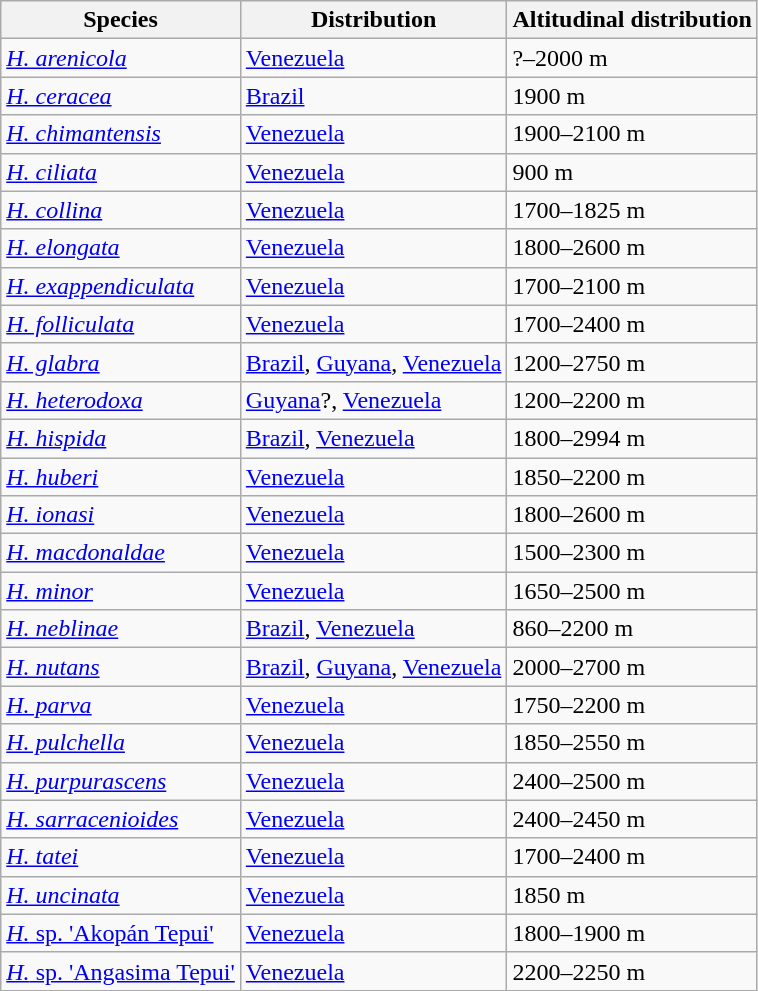<table class="sortable wikitable" style="float: left;">
<tr>
<th>Species</th>
<th>Distribution</th>
<th>Altitudinal distribution</th>
</tr>
<tr>
<td><em><a href='#'>H. arenicola</a></em></td>
<td><a href='#'>Venezuela</a></td>
<td>?–2000 m</td>
</tr>
<tr>
<td><em><a href='#'>H. ceracea</a></em></td>
<td><a href='#'>Brazil</a></td>
<td>1900 m</td>
</tr>
<tr>
<td><em><a href='#'>H. chimantensis</a></em></td>
<td><a href='#'>Venezuela</a></td>
<td>1900–2100 m</td>
</tr>
<tr>
<td><em><a href='#'>H. ciliata</a></em></td>
<td><a href='#'>Venezuela</a></td>
<td>900 m</td>
</tr>
<tr>
<td><em><a href='#'>H. collina</a></em></td>
<td><a href='#'>Venezuela</a></td>
<td>1700–1825 m</td>
</tr>
<tr>
<td><em><a href='#'>H. elongata</a></em></td>
<td><a href='#'>Venezuela</a></td>
<td>1800–2600 m</td>
</tr>
<tr>
<td><em><a href='#'>H. exappendiculata</a></em></td>
<td><a href='#'>Venezuela</a></td>
<td>1700–2100 m</td>
</tr>
<tr>
<td><em><a href='#'>H. folliculata</a></em></td>
<td><a href='#'>Venezuela</a></td>
<td>1700–2400 m</td>
</tr>
<tr>
<td><em><a href='#'>H. glabra</a></em></td>
<td><a href='#'>Brazil</a>, <a href='#'>Guyana</a>, <a href='#'>Venezuela</a></td>
<td>1200–2750 m</td>
</tr>
<tr>
<td><em><a href='#'>H. heterodoxa</a></em></td>
<td><a href='#'>Guyana</a>?, <a href='#'>Venezuela</a></td>
<td>1200–2200 m</td>
</tr>
<tr>
<td><em><a href='#'>H. hispida</a></em></td>
<td><a href='#'>Brazil</a>, <a href='#'>Venezuela</a></td>
<td>1800–2994 m</td>
</tr>
<tr>
<td><em><a href='#'>H. huberi</a></em></td>
<td><a href='#'>Venezuela</a></td>
<td>1850–2200 m</td>
</tr>
<tr>
<td><em><a href='#'>H. ionasi</a></em></td>
<td><a href='#'>Venezuela</a></td>
<td>1800–2600 m</td>
</tr>
<tr>
<td><em><a href='#'>H. macdonaldae</a></em></td>
<td><a href='#'>Venezuela</a></td>
<td>1500–2300 m</td>
</tr>
<tr>
<td><em><a href='#'>H. minor</a></em></td>
<td><a href='#'>Venezuela</a></td>
<td>1650–2500 m</td>
</tr>
<tr>
<td><em><a href='#'>H. neblinae</a></em></td>
<td><a href='#'>Brazil</a>, <a href='#'>Venezuela</a></td>
<td>860–2200 m</td>
</tr>
<tr>
<td><em><a href='#'>H. nutans</a></em></td>
<td><a href='#'>Brazil</a>, <a href='#'>Guyana</a>, <a href='#'>Venezuela</a></td>
<td>2000–2700 m</td>
</tr>
<tr>
<td><em><a href='#'>H. parva</a></em></td>
<td><a href='#'>Venezuela</a></td>
<td>1750–2200 m</td>
</tr>
<tr>
<td><em><a href='#'>H. pulchella</a></em></td>
<td><a href='#'>Venezuela</a></td>
<td>1850–2550 m</td>
</tr>
<tr>
<td><em><a href='#'>H. purpurascens</a></em></td>
<td><a href='#'>Venezuela</a></td>
<td>2400–2500 m</td>
</tr>
<tr>
<td><em><a href='#'>H. sarracenioides</a></em></td>
<td><a href='#'>Venezuela</a></td>
<td>2400–2450 m</td>
</tr>
<tr>
<td><em><a href='#'>H. tatei</a></em></td>
<td><a href='#'>Venezuela</a></td>
<td>1700–2400 m</td>
</tr>
<tr>
<td><em><a href='#'>H. uncinata</a></em></td>
<td><a href='#'>Venezuela</a></td>
<td>1850 m</td>
</tr>
<tr>
<td><a href='#'><em>H.</em> sp. 'Akopán Tepui'</a></td>
<td><a href='#'>Venezuela</a></td>
<td>1800–1900 m</td>
</tr>
<tr>
<td><a href='#'><em>H.</em> sp. 'Angasima Tepui'</a></td>
<td><a href='#'>Venezuela</a></td>
<td>2200–2250 m</td>
</tr>
</table>
